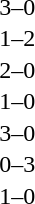<table cellspacing=1 width=70%>
<tr>
<th width=25%></th>
<th width=30%></th>
<th width=15%></th>
<th width=30%></th>
</tr>
<tr>
<td></td>
<td align=right></td>
<td align=center>3–0</td>
<td></td>
</tr>
<tr>
<td></td>
<td align=right></td>
<td align=center>1–2</td>
<td></td>
</tr>
<tr>
<td></td>
<td align=right></td>
<td align=center>2–0</td>
<td></td>
</tr>
<tr>
<td></td>
<td align=right></td>
<td align=center>1–0</td>
<td></td>
</tr>
<tr>
<td></td>
<td align=right></td>
<td align=center>3–0</td>
<td></td>
</tr>
<tr>
<td></td>
<td align=right></td>
<td align=center>0–3</td>
<td></td>
</tr>
<tr>
<td></td>
<td align=right></td>
<td align=center>1–0</td>
<td></td>
</tr>
</table>
